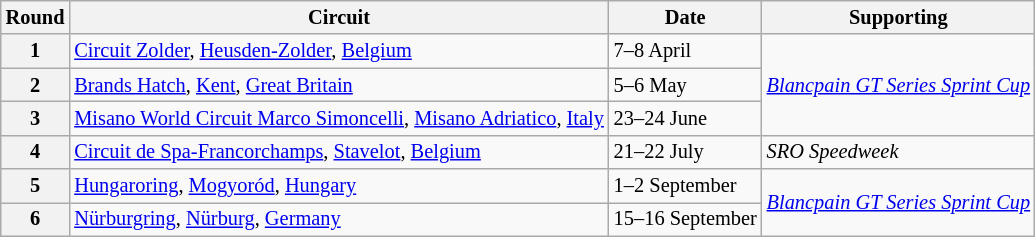<table class="wikitable" style="font-size: 85%;">
<tr>
<th>Round</th>
<th>Circuit</th>
<th>Date</th>
<th>Supporting</th>
</tr>
<tr>
<th>1</th>
<td> <a href='#'>Circuit Zolder</a>, <a href='#'>Heusden-Zolder</a>, <a href='#'>Belgium</a></td>
<td>7–8 April</td>
<td rowspan=3><em><a href='#'>Blancpain GT Series Sprint Cup</a></em></td>
</tr>
<tr>
<th>2</th>
<td> <a href='#'>Brands Hatch</a>, <a href='#'>Kent</a>, <a href='#'>Great Britain</a></td>
<td>5–6 May</td>
</tr>
<tr>
<th>3</th>
<td> <a href='#'>Misano World Circuit Marco Simoncelli</a>, <a href='#'>Misano Adriatico</a>, <a href='#'>Italy</a></td>
<td>23–24 June</td>
</tr>
<tr>
<th>4</th>
<td> <a href='#'>Circuit de Spa-Francorchamps</a>, <a href='#'>Stavelot</a>, <a href='#'>Belgium</a></td>
<td>21–22 July</td>
<td><em>SRO Speedweek</em></td>
</tr>
<tr>
<th>5</th>
<td> <a href='#'>Hungaroring</a>, <a href='#'>Mogyoród</a>, <a href='#'>Hungary</a></td>
<td>1–2 September</td>
<td rowspan=2><em><a href='#'>Blancpain GT Series Sprint Cup</a></em></td>
</tr>
<tr>
<th>6</th>
<td> <a href='#'>Nürburgring</a>, <a href='#'>Nürburg</a>, <a href='#'>Germany</a></td>
<td>15–16 September</td>
</tr>
</table>
